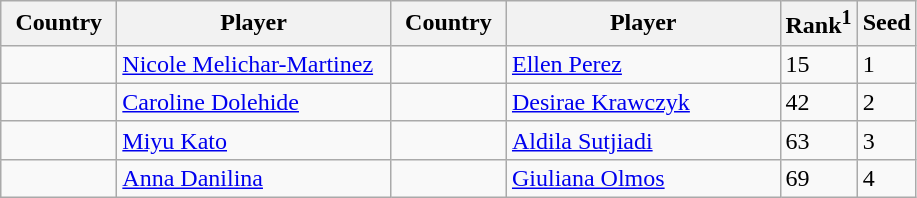<table class="sortable wikitable">
<tr>
<th width="70">Country</th>
<th width="175">Player</th>
<th width="70">Country</th>
<th width="175">Player</th>
<th>Rank<sup>1</sup></th>
<th>Seed</th>
</tr>
<tr>
<td></td>
<td><a href='#'>Nicole Melichar-Martinez</a></td>
<td></td>
<td><a href='#'>Ellen Perez</a></td>
<td>15</td>
<td>1</td>
</tr>
<tr>
<td></td>
<td><a href='#'>Caroline Dolehide</a></td>
<td></td>
<td><a href='#'>Desirae Krawczyk</a></td>
<td>42</td>
<td>2</td>
</tr>
<tr>
<td></td>
<td><a href='#'>Miyu Kato</a></td>
<td></td>
<td><a href='#'>Aldila Sutjiadi</a></td>
<td>63</td>
<td>3</td>
</tr>
<tr>
<td></td>
<td><a href='#'>Anna Danilina</a></td>
<td></td>
<td><a href='#'>Giuliana Olmos</a></td>
<td>69</td>
<td>4</td>
</tr>
</table>
